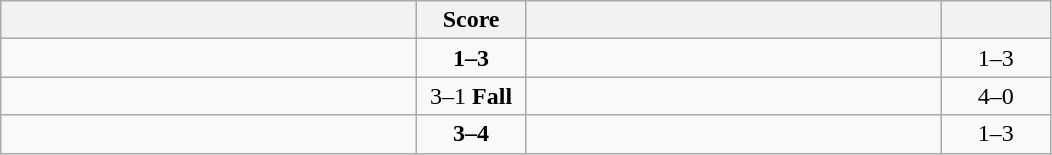<table class="wikitable" style="text-align: center; ">
<tr>
<th align="right" width="270"></th>
<th width="65">Score</th>
<th align="left" width="270"></th>
<th width="65"></th>
</tr>
<tr>
<td align="left"></td>
<td><strong>1–3</strong></td>
<td align="left"><strong></strong></td>
<td>1–3 <strong></strong></td>
</tr>
<tr>
<td align="left"><strong></strong></td>
<td>3–1 <strong>Fall</strong></td>
<td align="left"></td>
<td>4–0 <strong></strong></td>
</tr>
<tr>
<td align="left"></td>
<td><strong>3–4</strong></td>
<td align="left"><strong></strong></td>
<td>1–3 <strong></strong></td>
</tr>
</table>
